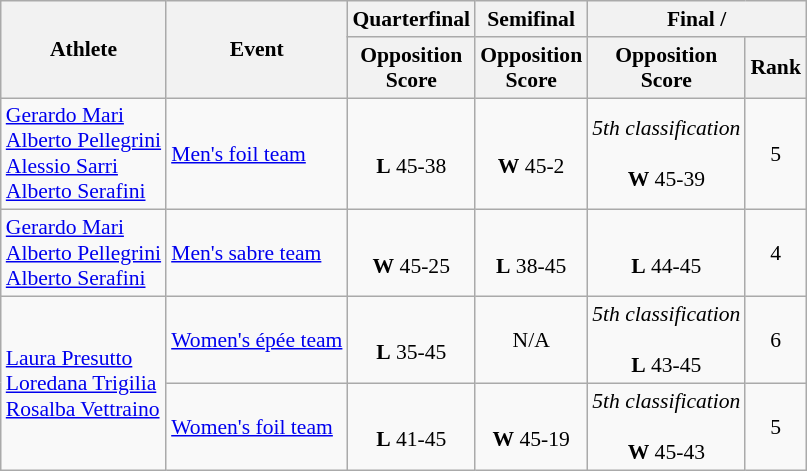<table class=wikitable style="font-size:90%">
<tr>
<th rowspan="2">Athlete</th>
<th rowspan="2">Event</th>
<th>Quarterfinal</th>
<th>Semifinal</th>
<th colspan="2">Final / </th>
</tr>
<tr>
<th>Opposition<br>Score</th>
<th>Opposition<br>Score</th>
<th>Opposition<br>Score</th>
<th>Rank</th>
</tr>
<tr>
<td><a href='#'>Gerardo Mari</a><br> <a href='#'>Alberto Pellegrini</a><br> <a href='#'>Alessio Sarri</a><br> <a href='#'>Alberto Serafini</a></td>
<td><a href='#'>Men's foil team</a></td>
<td align="center"><br><strong>L</strong> 45-38</td>
<td align="center"><br><strong>W</strong> 45-2</td>
<td align="center"><em>5th classification</em><br> <br><strong>W</strong> 45-39</td>
<td align="center">5</td>
</tr>
<tr>
<td><a href='#'>Gerardo Mari</a><br> <a href='#'>Alberto Pellegrini</a><br> <a href='#'>Alberto Serafini</a></td>
<td><a href='#'>Men's sabre team</a></td>
<td align="center"><br><strong>W</strong> 45-25</td>
<td align="center"><br><strong>L</strong> 38-45</td>
<td align="center"><br><strong>L</strong> 44-45</td>
<td align="center">4</td>
</tr>
<tr>
<td rowspan=2><a href='#'>Laura Presutto</a><br> <a href='#'>Loredana Trigilia</a><br> <a href='#'>Rosalba Vettraino</a></td>
<td><a href='#'>Women's épée team</a></td>
<td align="center"><br><strong>L</strong> 35-45</td>
<td align="center">N/A</td>
<td align="center"><em>5th classification</em><br> <br><strong>L</strong> 43-45</td>
<td align="center">6</td>
</tr>
<tr>
<td><a href='#'>Women's foil team</a></td>
<td align="center"><br><strong>L</strong> 41-45</td>
<td align="center"><br><strong>W</strong> 45-19</td>
<td align="center"><em>5th classification</em><br> <br><strong>W</strong> 45-43</td>
<td align="center">5</td>
</tr>
</table>
